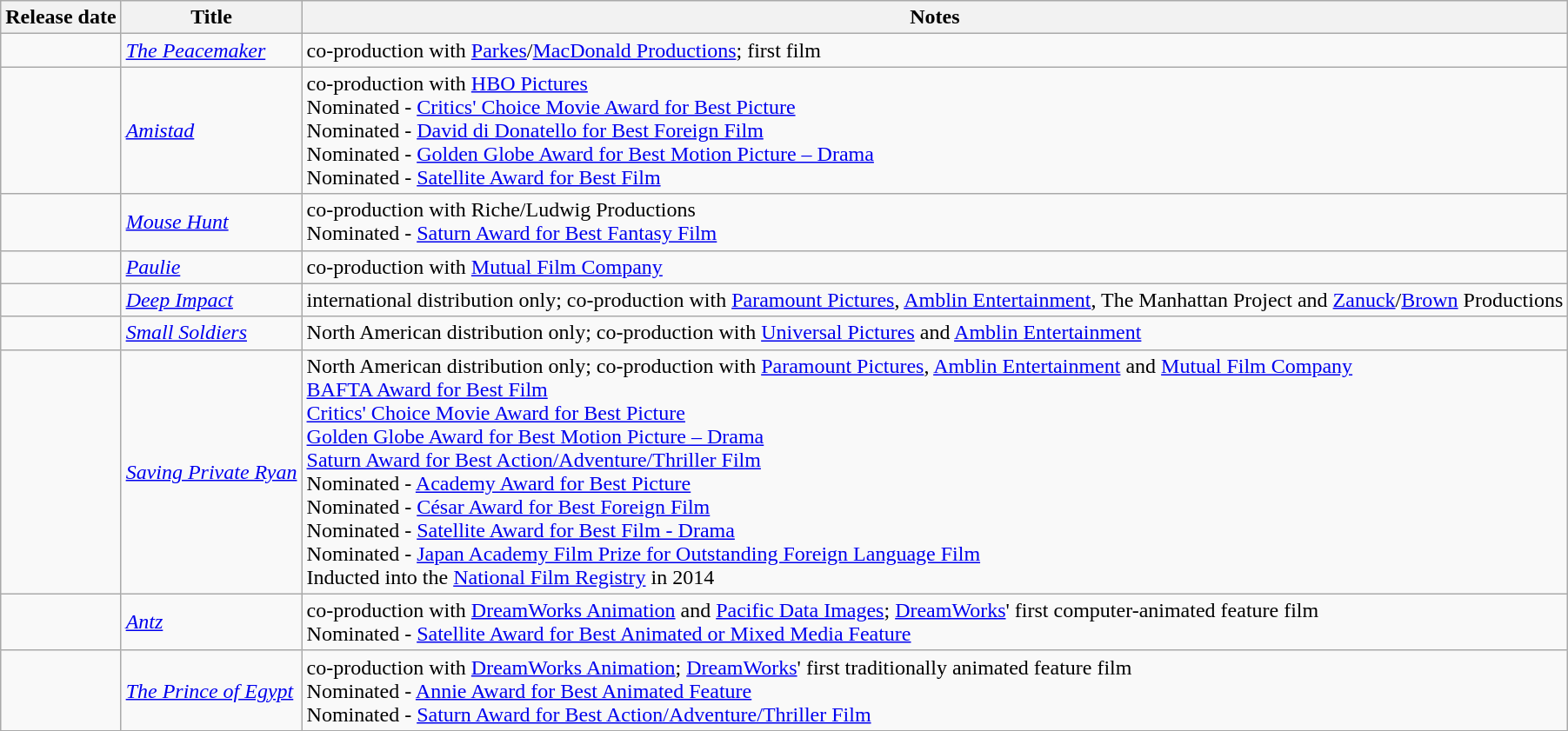<table class="wikitable sortable">
<tr>
<th>Release date</th>
<th>Title</th>
<th>Notes</th>
</tr>
<tr>
<td></td>
<td><em><a href='#'>The Peacemaker</a></em></td>
<td>co-production with <a href='#'>Parkes</a>/<a href='#'>MacDonald Productions</a>; first film</td>
</tr>
<tr>
<td></td>
<td><em><a href='#'>Amistad</a></em></td>
<td>co-production with <a href='#'>HBO Pictures</a><br>Nominated - <a href='#'>Critics' Choice Movie Award for Best Picture</a><br>Nominated - <a href='#'>David di Donatello for Best Foreign Film</a><br>Nominated - <a href='#'>Golden Globe Award for Best Motion Picture – Drama</a><br>Nominated - <a href='#'>Satellite Award for Best Film</a></td>
</tr>
<tr>
<td></td>
<td><em><a href='#'>Mouse Hunt</a></em></td>
<td>co-production with Riche/Ludwig Productions<br>Nominated - <a href='#'>Saturn Award for Best Fantasy Film</a></td>
</tr>
<tr>
<td></td>
<td><em><a href='#'>Paulie</a></em></td>
<td>co-production with <a href='#'>Mutual Film Company</a></td>
</tr>
<tr>
<td></td>
<td><em><a href='#'>Deep Impact</a></em></td>
<td>international distribution only; co-production with <a href='#'>Paramount Pictures</a>, <a href='#'>Amblin Entertainment</a>, The Manhattan Project and <a href='#'>Zanuck</a>/<a href='#'>Brown</a> Productions</td>
</tr>
<tr>
<td></td>
<td><em><a href='#'>Small Soldiers</a></em></td>
<td>North American distribution only; co-production with <a href='#'>Universal Pictures</a> and <a href='#'>Amblin Entertainment</a></td>
</tr>
<tr>
<td></td>
<td><em><a href='#'>Saving Private Ryan</a></em></td>
<td>North American distribution only; co-production with <a href='#'>Paramount Pictures</a>, <a href='#'>Amblin Entertainment</a> and <a href='#'>Mutual Film Company</a><br><a href='#'>BAFTA Award for Best Film</a><br><a href='#'>Critics' Choice Movie Award for Best Picture</a><br><a href='#'>Golden Globe Award for Best Motion Picture – Drama</a><br><a href='#'>Saturn Award for Best Action/Adventure/Thriller Film</a><br>Nominated - <a href='#'>Academy Award for Best Picture</a><br>Nominated - <a href='#'>César Award for Best Foreign Film</a><br>Nominated - <a href='#'>Satellite Award for Best Film - Drama</a><br>Nominated - <a href='#'>Japan Academy Film Prize for Outstanding Foreign Language Film</a><br>Inducted into the <a href='#'>National Film Registry</a> in 2014</td>
</tr>
<tr>
<td></td>
<td><em><a href='#'>Antz</a></em></td>
<td>co-production with <a href='#'>DreamWorks Animation</a> and <a href='#'>Pacific Data Images</a>; <a href='#'>DreamWorks</a>' first computer-animated feature film<br>Nominated - <a href='#'>Satellite Award for Best Animated or Mixed Media Feature</a></td>
</tr>
<tr>
<td></td>
<td><em><a href='#'>The Prince of Egypt</a></em></td>
<td>co-production with <a href='#'>DreamWorks Animation</a>; <a href='#'>DreamWorks</a>' first traditionally animated feature film<br>Nominated - <a href='#'>Annie Award for Best Animated Feature</a><br>Nominated - <a href='#'>Saturn Award for Best Action/Adventure/Thriller Film</a></td>
</tr>
<tr>
</tr>
</table>
